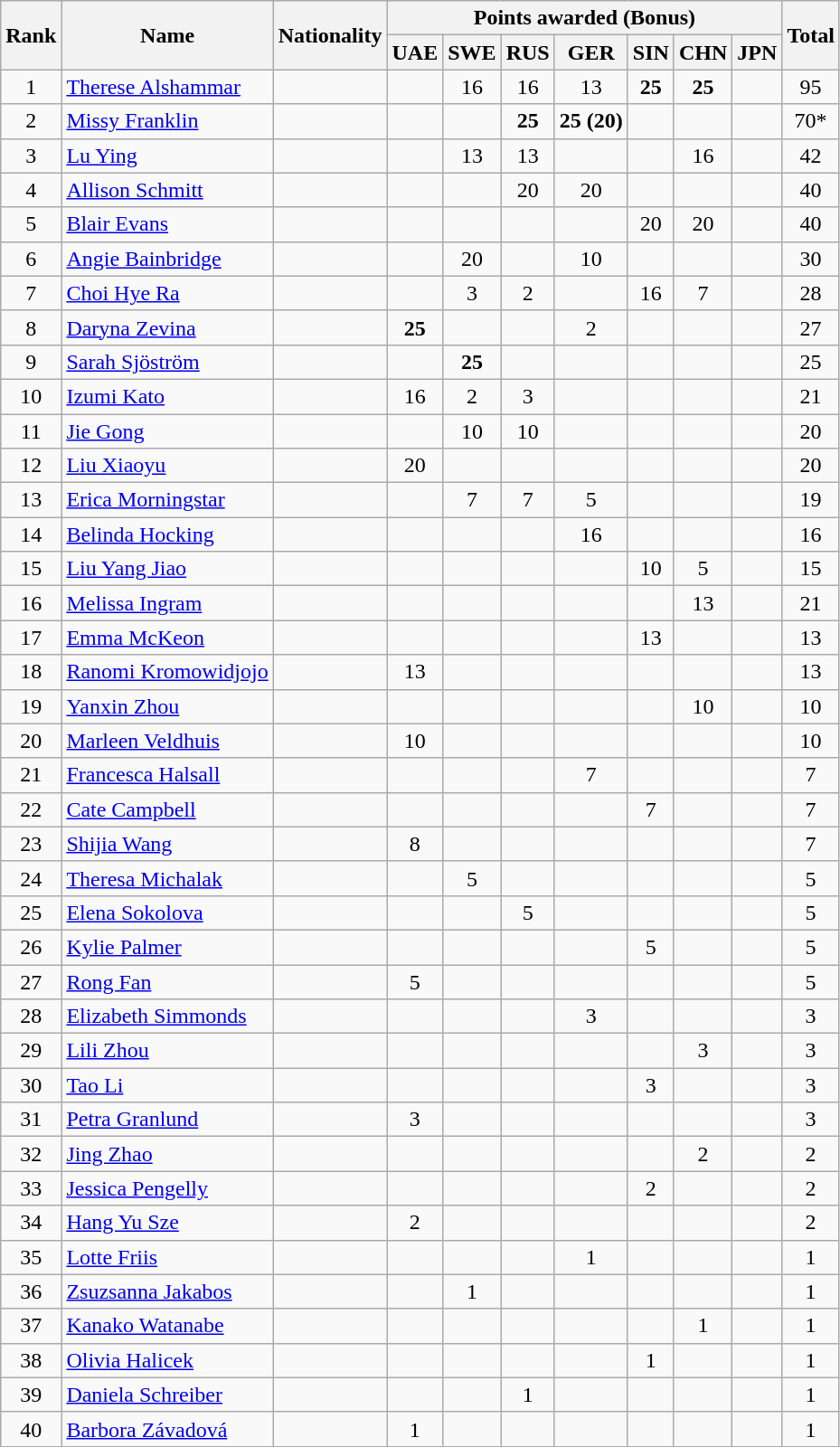<table class="wikitable" style="text-align:center;">
<tr>
<th rowspan="2">Rank</th>
<th rowspan="2">Name</th>
<th rowspan="2">Nationality</th>
<th colspan="7">Points awarded (Bonus)</th>
<th rowspan="2">Total</th>
</tr>
<tr>
<th>UAE</th>
<th>SWE</th>
<th>RUS</th>
<th>GER</th>
<th>SIN</th>
<th>CHN</th>
<th>JPN</th>
</tr>
<tr>
<td>1</td>
<td style="text-align:left;"><a href='#'>Therese Alshammar</a></td>
<td style="text-align:left;"></td>
<td></td>
<td>16</td>
<td>16</td>
<td>13</td>
<td><strong>25</strong></td>
<td><strong>25</strong></td>
<td></td>
<td>95</td>
</tr>
<tr>
<td>2</td>
<td style="text-align:left;"><a href='#'>Missy Franklin</a></td>
<td style="text-align:left;"></td>
<td></td>
<td></td>
<td><strong>25</strong></td>
<td><strong>25 (20)</strong></td>
<td></td>
<td></td>
<td></td>
<td>70*</td>
</tr>
<tr>
<td>3</td>
<td style="text-align:left;"><a href='#'>Lu Ying</a></td>
<td style="text-align:left;"></td>
<td></td>
<td>13</td>
<td>13</td>
<td></td>
<td></td>
<td>16</td>
<td></td>
<td>42</td>
</tr>
<tr>
<td>4</td>
<td style="text-align:left;"><a href='#'>Allison Schmitt</a></td>
<td style="text-align:left;"></td>
<td></td>
<td></td>
<td>20</td>
<td>20</td>
<td></td>
<td></td>
<td></td>
<td>40</td>
</tr>
<tr>
<td>5</td>
<td style="text-align:left;"><a href='#'>Blair Evans</a></td>
<td style="text-align:left;"></td>
<td></td>
<td></td>
<td></td>
<td></td>
<td>20</td>
<td>20</td>
<td></td>
<td>40</td>
</tr>
<tr>
<td>6</td>
<td style="text-align:left;"><a href='#'>Angie Bainbridge</a></td>
<td style="text-align:left;"></td>
<td></td>
<td>20</td>
<td></td>
<td>10</td>
<td></td>
<td></td>
<td></td>
<td>30</td>
</tr>
<tr>
<td>7</td>
<td style="text-align:left;"><a href='#'>Choi Hye Ra</a></td>
<td style="text-align:left;"></td>
<td></td>
<td>3</td>
<td>2</td>
<td></td>
<td>16</td>
<td>7</td>
<td></td>
<td>28</td>
</tr>
<tr>
<td>8</td>
<td style="text-align:left;"><a href='#'>Daryna Zevina</a></td>
<td style="text-align:left;"></td>
<td><strong>25</strong></td>
<td></td>
<td></td>
<td>2</td>
<td></td>
<td></td>
<td></td>
<td>27</td>
</tr>
<tr>
<td>9</td>
<td style="text-align:left;"><a href='#'>Sarah Sjöström</a></td>
<td style="text-align:left;"></td>
<td></td>
<td><strong>25</strong></td>
<td></td>
<td></td>
<td></td>
<td></td>
<td></td>
<td>25</td>
</tr>
<tr>
<td>10</td>
<td style="text-align:left;"><a href='#'>Izumi Kato</a></td>
<td style="text-align:left;"></td>
<td>16</td>
<td>2</td>
<td>3</td>
<td></td>
<td></td>
<td></td>
<td></td>
<td>21</td>
</tr>
<tr>
<td>11</td>
<td style="text-align:left;"><a href='#'>Jie Gong</a></td>
<td style="text-align:left;"></td>
<td></td>
<td>10</td>
<td>10</td>
<td></td>
<td></td>
<td></td>
<td></td>
<td>20</td>
</tr>
<tr>
<td>12</td>
<td style="text-align:left;"><a href='#'>Liu Xiaoyu</a></td>
<td style="text-align:left;"></td>
<td>20</td>
<td></td>
<td></td>
<td></td>
<td></td>
<td></td>
<td></td>
<td>20</td>
</tr>
<tr>
<td>13</td>
<td style="text-align:left;"><a href='#'>Erica Morningstar</a></td>
<td style="text-align:left;"></td>
<td></td>
<td>7</td>
<td>7</td>
<td>5</td>
<td></td>
<td></td>
<td></td>
<td>19</td>
</tr>
<tr>
<td>14</td>
<td style="text-align:left;"><a href='#'>Belinda Hocking</a></td>
<td style="text-align:left;"></td>
<td></td>
<td></td>
<td></td>
<td>16</td>
<td></td>
<td></td>
<td></td>
<td>16</td>
</tr>
<tr>
<td>15</td>
<td style="text-align:left;"><a href='#'>Liu Yang Jiao</a></td>
<td style="text-align:left;"></td>
<td></td>
<td></td>
<td></td>
<td></td>
<td>10</td>
<td>5</td>
<td></td>
<td>15</td>
</tr>
<tr>
<td>16</td>
<td style="text-align:left;"><a href='#'>Melissa Ingram</a></td>
<td style="text-align:left;"></td>
<td></td>
<td></td>
<td></td>
<td></td>
<td></td>
<td>13</td>
<td></td>
<td>21</td>
</tr>
<tr>
<td>17</td>
<td style="text-align:left;"><a href='#'>Emma McKeon</a></td>
<td style="text-align:left;"></td>
<td></td>
<td></td>
<td></td>
<td></td>
<td>13</td>
<td></td>
<td></td>
<td>13</td>
</tr>
<tr>
<td>18</td>
<td style="text-align:left;"><a href='#'>Ranomi Kromowidjojo</a></td>
<td style="text-align:left;"></td>
<td>13</td>
<td></td>
<td></td>
<td></td>
<td></td>
<td></td>
<td></td>
<td>13</td>
</tr>
<tr>
<td>19</td>
<td style="text-align:left;"><a href='#'>Yanxin Zhou</a></td>
<td style="text-align:left;"></td>
<td></td>
<td></td>
<td></td>
<td></td>
<td></td>
<td>10</td>
<td></td>
<td>10</td>
</tr>
<tr>
<td>20</td>
<td style="text-align:left;"><a href='#'>Marleen Veldhuis</a></td>
<td style="text-align:left;"></td>
<td>10</td>
<td></td>
<td></td>
<td></td>
<td></td>
<td></td>
<td></td>
<td>10</td>
</tr>
<tr>
<td>21</td>
<td style="text-align:left;"><a href='#'>Francesca Halsall</a></td>
<td style="text-align:left;"></td>
<td></td>
<td></td>
<td></td>
<td>7</td>
<td></td>
<td></td>
<td></td>
<td>7</td>
</tr>
<tr>
<td>22</td>
<td style="text-align:left;"><a href='#'>Cate Campbell</a></td>
<td style="text-align:left;"></td>
<td></td>
<td></td>
<td></td>
<td></td>
<td>7</td>
<td></td>
<td></td>
<td>7</td>
</tr>
<tr>
<td>23</td>
<td style="text-align:left;"><a href='#'>Shijia Wang</a></td>
<td style="text-align:left;"></td>
<td>8</td>
<td></td>
<td></td>
<td></td>
<td></td>
<td></td>
<td></td>
<td>7</td>
</tr>
<tr>
<td>24</td>
<td style="text-align:left;"><a href='#'>Theresa Michalak</a></td>
<td style="text-align:left;"></td>
<td></td>
<td>5</td>
<td></td>
<td></td>
<td></td>
<td></td>
<td></td>
<td>5</td>
</tr>
<tr>
<td>25</td>
<td style="text-align:left;"><a href='#'>Elena Sokolova</a></td>
<td style="text-align:left;"></td>
<td></td>
<td></td>
<td>5</td>
<td></td>
<td></td>
<td></td>
<td></td>
<td>5</td>
</tr>
<tr>
<td>26</td>
<td style="text-align:left;"><a href='#'>Kylie Palmer</a></td>
<td style="text-align:left;"></td>
<td></td>
<td></td>
<td></td>
<td></td>
<td>5</td>
<td></td>
<td></td>
<td>5</td>
</tr>
<tr>
<td>27</td>
<td style="text-align:left;"><a href='#'>Rong Fan</a></td>
<td style="text-align:left;"></td>
<td>5</td>
<td></td>
<td></td>
<td></td>
<td></td>
<td></td>
<td></td>
<td>5</td>
</tr>
<tr>
<td>28</td>
<td style="text-align:left;"><a href='#'>Elizabeth Simmonds</a></td>
<td style="text-align:left;"></td>
<td></td>
<td></td>
<td></td>
<td>3</td>
<td></td>
<td></td>
<td></td>
<td>3</td>
</tr>
<tr>
<td>29</td>
<td style="text-align:left;"><a href='#'>Lili Zhou</a></td>
<td style="text-align:left;"></td>
<td></td>
<td></td>
<td></td>
<td></td>
<td></td>
<td>3</td>
<td></td>
<td>3</td>
</tr>
<tr>
<td>30</td>
<td style="text-align:left;"><a href='#'>Tao Li</a></td>
<td style="text-align:left;"></td>
<td></td>
<td></td>
<td></td>
<td></td>
<td>3</td>
<td></td>
<td></td>
<td>3</td>
</tr>
<tr>
<td>31</td>
<td style="text-align:left;"><a href='#'>Petra Granlund</a></td>
<td style="text-align:left;"></td>
<td>3</td>
<td></td>
<td></td>
<td></td>
<td></td>
<td></td>
<td></td>
<td>3</td>
</tr>
<tr>
<td>32</td>
<td style="text-align:left;"><a href='#'>Jing Zhao</a></td>
<td style="text-align:left;"></td>
<td></td>
<td></td>
<td></td>
<td></td>
<td></td>
<td>2</td>
<td></td>
<td>2</td>
</tr>
<tr>
<td>33</td>
<td style="text-align:left;"><a href='#'>Jessica Pengelly</a></td>
<td style="text-align:left;"></td>
<td></td>
<td></td>
<td></td>
<td></td>
<td>2</td>
<td></td>
<td></td>
<td>2</td>
</tr>
<tr>
<td>34</td>
<td style="text-align:left;"><a href='#'>Hang Yu Sze</a></td>
<td style="text-align:left;"></td>
<td>2</td>
<td></td>
<td></td>
<td></td>
<td></td>
<td></td>
<td></td>
<td>2</td>
</tr>
<tr>
<td>35</td>
<td style="text-align:left;"><a href='#'>Lotte Friis</a></td>
<td style="text-align:left;"></td>
<td></td>
<td></td>
<td></td>
<td>1</td>
<td></td>
<td></td>
<td></td>
<td>1</td>
</tr>
<tr>
<td>36</td>
<td style="text-align:left;"><a href='#'>Zsuzsanna Jakabos</a></td>
<td style="text-align:left;"></td>
<td></td>
<td>1</td>
<td></td>
<td></td>
<td></td>
<td></td>
<td></td>
<td>1</td>
</tr>
<tr>
<td>37</td>
<td style="text-align:left;"><a href='#'>Kanako Watanabe</a></td>
<td style="text-align:left;"></td>
<td></td>
<td></td>
<td></td>
<td></td>
<td></td>
<td>1</td>
<td></td>
<td>1</td>
</tr>
<tr>
<td>38</td>
<td style="text-align:left;"><a href='#'>Olivia Halicek</a></td>
<td style="text-align:left;"></td>
<td></td>
<td></td>
<td></td>
<td></td>
<td>1</td>
<td></td>
<td></td>
<td>1</td>
</tr>
<tr>
<td>39</td>
<td style="text-align:left;"><a href='#'>Daniela Schreiber</a></td>
<td style="text-align:left;"></td>
<td></td>
<td></td>
<td>1</td>
<td></td>
<td></td>
<td></td>
<td></td>
<td>1</td>
</tr>
<tr>
<td>40</td>
<td style="text-align:left;"><a href='#'>Barbora Závadová</a></td>
<td style="text-align:left;"></td>
<td>1</td>
<td></td>
<td></td>
<td></td>
<td></td>
<td></td>
<td></td>
<td>1</td>
</tr>
</table>
